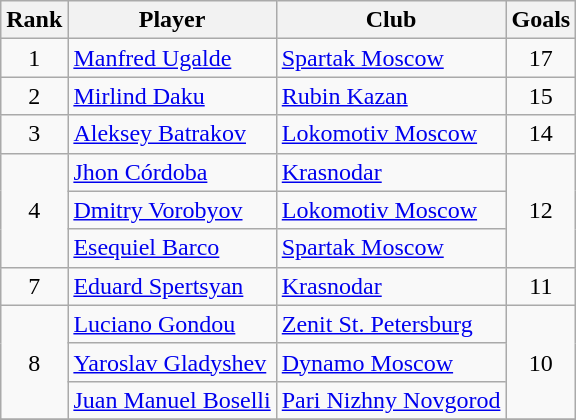<table class="wikitable" style="text-align: center;">
<tr>
<th>Rank</th>
<th>Player</th>
<th>Club</th>
<th>Goals</th>
</tr>
<tr>
<td>1</td>
<td style="text-align: left;"> <a href='#'>Manfred Ugalde</a></td>
<td style="text-align: left;"><a href='#'>Spartak Moscow</a></td>
<td>17</td>
</tr>
<tr>
<td>2</td>
<td style="text-align: left;"> <a href='#'>Mirlind Daku</a></td>
<td style="text-align: left;"><a href='#'>Rubin Kazan</a></td>
<td>15</td>
</tr>
<tr>
<td>3</td>
<td style="text-align: left;"> <a href='#'>Aleksey Batrakov</a></td>
<td style="text-align: left;"><a href='#'>Lokomotiv Moscow</a></td>
<td>14</td>
</tr>
<tr>
<td rowspan="3">4</td>
<td style="text-align: left;"> <a href='#'>Jhon Córdoba</a></td>
<td style="text-align: left;"><a href='#'>Krasnodar</a></td>
<td rowspan="3">12</td>
</tr>
<tr>
<td style="text-align: left;"> <a href='#'>Dmitry Vorobyov</a></td>
<td style="text-align: left;"><a href='#'>Lokomotiv Moscow</a></td>
</tr>
<tr>
<td style="text-align: left;"> <a href='#'>Esequiel Barco</a></td>
<td style="text-align: left;"><a href='#'>Spartak Moscow</a></td>
</tr>
<tr>
<td>7</td>
<td style="text-align: left;"> <a href='#'>Eduard Spertsyan</a></td>
<td style="text-align: left;"><a href='#'>Krasnodar</a></td>
<td>11</td>
</tr>
<tr>
<td rowspan="3">8</td>
<td style="text-align: left;"> <a href='#'>Luciano Gondou</a></td>
<td style="text-align: left;"><a href='#'>Zenit St. Petersburg</a></td>
<td rowspan="3">10</td>
</tr>
<tr>
<td style="text-align: left;"> <a href='#'>Yaroslav Gladyshev</a></td>
<td style="text-align: left;"><a href='#'>Dynamo Moscow</a></td>
</tr>
<tr>
<td style="text-align: left;"> <a href='#'>Juan Manuel Boselli</a></td>
<td style="text-align: left;"><a href='#'>Pari Nizhny Novgorod</a></td>
</tr>
<tr>
</tr>
</table>
